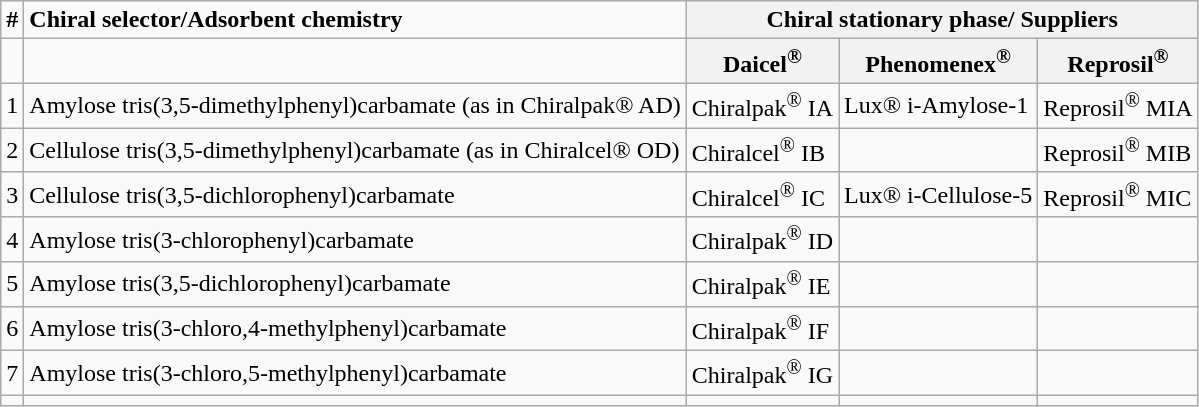<table class="wikitable">
<tr>
<td><strong>#</strong></td>
<td><strong>Chiral selector/Adsorbent chemistry</strong></td>
<th colspan="3"><strong>Chiral stationary phase/ Suppliers</strong></th>
</tr>
<tr>
<td></td>
<td></td>
<th>Daicel<sup>®</sup></th>
<th>Phenomenex<sup>®</sup></th>
<th>Reprosil<sup>®</sup></th>
</tr>
<tr>
<td>1</td>
<td>Amylose  tris(3,5-dimethylphenyl)carbamate (as in  Chiralpak®  AD)</td>
<td>Chiralpak<sup>®</sup> IA</td>
<td>Lux® i-Amylose-1</td>
<td>Reprosil<sup>®</sup> MIA</td>
</tr>
<tr>
<td>2</td>
<td>Cellulose  tris(3,5-dimethylphenyl)carbamate (as in Chiralcel® OD)</td>
<td>Chiralcel<sup>®</sup> IB</td>
<td></td>
<td>Reprosil<sup>®</sup> MIB</td>
</tr>
<tr>
<td>3</td>
<td>Cellulose  tris(3,5-dichlorophenyl)carbamate</td>
<td>Chiralcel<sup>®</sup> IC</td>
<td>Lux® i-Cellulose-5</td>
<td>Reprosil<sup>®</sup> MIC</td>
</tr>
<tr>
<td>4</td>
<td>Amylose  tris(3-chlorophenyl)carbamate</td>
<td>Chiralpak<sup>®</sup> ID</td>
<td></td>
<td></td>
</tr>
<tr>
<td>5</td>
<td>Amylose  tris(3,5-dichlorophenyl)carbamate</td>
<td>Chiralpak<sup>®</sup> IE</td>
<td></td>
<td></td>
</tr>
<tr>
<td>6</td>
<td>Amylose  tris(3-chloro,4-methylphenyl)carbamate</td>
<td>Chiralpak<sup>®</sup> IF</td>
<td></td>
<td></td>
</tr>
<tr>
<td>7</td>
<td>Amylose  tris(3-chloro,5-methylphenyl)carbamate</td>
<td>Chiralpak<sup>®</sup> IG</td>
<td></td>
<td></td>
</tr>
<tr>
<td></td>
<td></td>
<td></td>
<td></td>
<td></td>
</tr>
</table>
